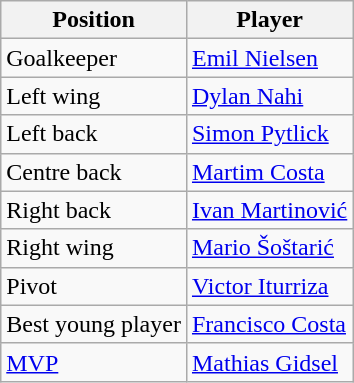<table class="wikitable">
<tr>
<th>Position</th>
<th>Player</th>
</tr>
<tr>
<td>Goalkeeper</td>
<td> <a href='#'>Emil Nielsen</a></td>
</tr>
<tr>
<td>Left wing</td>
<td> <a href='#'>Dylan Nahi</a></td>
</tr>
<tr>
<td>Left back</td>
<td> <a href='#'>Simon Pytlick</a></td>
</tr>
<tr>
<td>Centre back</td>
<td> <a href='#'>Martim Costa</a></td>
</tr>
<tr>
<td>Right back</td>
<td> <a href='#'>Ivan Martinović</a></td>
</tr>
<tr>
<td>Right wing</td>
<td> <a href='#'>Mario Šoštarić</a></td>
</tr>
<tr>
<td>Pivot</td>
<td> <a href='#'>Victor Iturriza</a></td>
</tr>
<tr>
<td>Best young player</td>
<td> <a href='#'>Francisco Costa</a></td>
</tr>
<tr>
<td><a href='#'>MVP</a></td>
<td> <a href='#'>Mathias Gidsel</a></td>
</tr>
</table>
